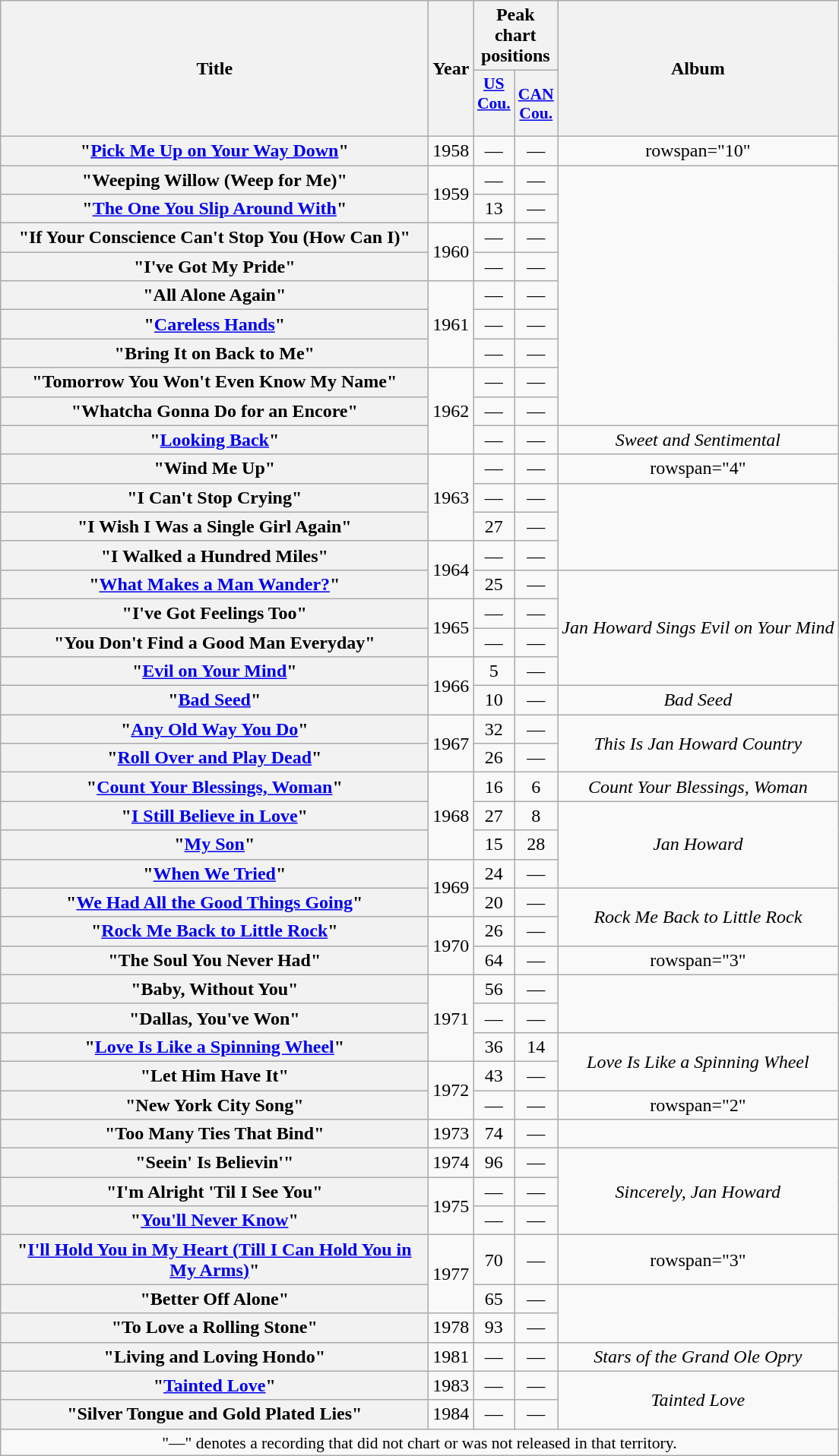<table class="wikitable plainrowheaders" style="text-align:center;">
<tr>
<th scope="col" rowspan="2" style="width:23em;">Title</th>
<th scope="col" rowspan="2">Year</th>
<th scope="col" colspan="2">Peak chart<br>positions</th>
<th scope="col" rowspan="2">Album</th>
</tr>
<tr>
<th scope="col" style="width:2em;font-size:90%;"><a href='#'>US<br>Cou.</a><br><br></th>
<th scope="col" style="width:2em;font-size:90%;"><a href='#'>CAN<br>Cou.</a><br></th>
</tr>
<tr>
<th scope="row">"<a href='#'>Pick Me Up on Your Way Down</a>"</th>
<td>1958</td>
<td>—</td>
<td>—</td>
<td>rowspan="10" </td>
</tr>
<tr>
<th scope="row">"Weeping Willow (Weep for Me)"</th>
<td rowspan="2">1959</td>
<td>—</td>
<td>—</td>
</tr>
<tr>
<th scope="row">"<a href='#'>The One You Slip Around With</a>"</th>
<td>13</td>
<td>—</td>
</tr>
<tr>
<th scope="row">"If Your Conscience Can't Stop You (How Can I)"</th>
<td rowspan="2">1960</td>
<td>—</td>
<td>—</td>
</tr>
<tr>
<th scope="row">"I've Got My Pride"</th>
<td>—</td>
<td>—</td>
</tr>
<tr>
<th scope="row">"All Alone Again"</th>
<td rowspan="3">1961</td>
<td>—</td>
<td>—</td>
</tr>
<tr>
<th scope="row">"<a href='#'>Careless Hands</a>"</th>
<td>—</td>
<td>—</td>
</tr>
<tr>
<th scope="row">"Bring It on Back to Me"</th>
<td>—</td>
<td>—</td>
</tr>
<tr>
<th scope="row">"Tomorrow You Won't Even Know My Name"</th>
<td rowspan="3">1962</td>
<td>—</td>
<td>—</td>
</tr>
<tr>
<th scope="row">"Whatcha Gonna Do for an Encore"</th>
<td>—</td>
<td>—</td>
</tr>
<tr>
<th scope="row">"<a href='#'>Looking Back</a>"</th>
<td>—</td>
<td>—</td>
<td><em>Sweet and Sentimental</em></td>
</tr>
<tr>
<th scope="row">"Wind Me Up"</th>
<td rowspan="3">1963</td>
<td>—</td>
<td>—</td>
<td>rowspan="4" </td>
</tr>
<tr>
<th scope="row">"I Can't Stop Crying"</th>
<td>—</td>
<td>—</td>
</tr>
<tr>
<th scope="row">"I Wish I Was a Single Girl Again"</th>
<td>27</td>
<td>—</td>
</tr>
<tr>
<th scope="row">"I Walked a Hundred Miles"</th>
<td rowspan="2">1964</td>
<td>—</td>
<td>—</td>
</tr>
<tr>
<th scope="row">"<a href='#'>What Makes a Man Wander?</a>"</th>
<td>25</td>
<td>—</td>
<td rowspan="4"><em>Jan Howard Sings Evil on Your Mind</em></td>
</tr>
<tr>
<th scope="row">"I've Got Feelings Too"</th>
<td rowspan="2">1965</td>
<td>—</td>
<td>—</td>
</tr>
<tr>
<th scope="row">"You Don't Find a Good Man Everyday"</th>
<td>—</td>
<td>—</td>
</tr>
<tr>
<th scope="row">"<a href='#'>Evil on Your Mind</a>"</th>
<td rowspan="2">1966</td>
<td>5</td>
<td>—</td>
</tr>
<tr>
<th scope="row">"<a href='#'>Bad Seed</a>"</th>
<td>10</td>
<td>—</td>
<td><em>Bad Seed</em></td>
</tr>
<tr>
<th scope="row">"<a href='#'>Any Old Way You Do</a>"</th>
<td rowspan="2">1967</td>
<td>32</td>
<td>—</td>
<td rowspan="2"><em>This Is Jan Howard Country</em></td>
</tr>
<tr>
<th scope="row">"<a href='#'>Roll Over and Play Dead</a>"</th>
<td>26</td>
<td>—</td>
</tr>
<tr>
<th scope="row">"<a href='#'>Count Your Blessings, Woman</a>"</th>
<td rowspan="3">1968</td>
<td>16</td>
<td>6</td>
<td><em>Count Your Blessings, Woman</em></td>
</tr>
<tr>
<th scope="row">"<a href='#'>I Still Believe in Love</a>"</th>
<td>27</td>
<td>8</td>
<td rowspan="3"><em>Jan Howard</em></td>
</tr>
<tr>
<th scope="row">"<a href='#'>My Son</a>"</th>
<td>15</td>
<td>28</td>
</tr>
<tr>
<th scope="row">"<a href='#'>When We Tried</a>"</th>
<td rowspan="2">1969</td>
<td>24</td>
<td>—</td>
</tr>
<tr>
<th scope="row">"<a href='#'>We Had All the Good Things Going</a>"</th>
<td>20</td>
<td>—</td>
<td rowspan="2"><em>Rock Me Back to Little Rock</em></td>
</tr>
<tr>
<th scope="row">"<a href='#'>Rock Me Back to Little Rock</a>"</th>
<td rowspan="2">1970</td>
<td>26</td>
<td>—</td>
</tr>
<tr>
<th scope="row">"The Soul You Never Had"</th>
<td>64</td>
<td>—</td>
<td>rowspan="3" </td>
</tr>
<tr>
<th scope="row">"Baby, Without You"</th>
<td rowspan="3">1971</td>
<td>56</td>
<td>—</td>
</tr>
<tr>
<th scope="row">"Dallas, You've Won"</th>
<td>—</td>
<td>—</td>
</tr>
<tr>
<th scope="row">"<a href='#'>Love Is Like a Spinning Wheel</a>"</th>
<td>36</td>
<td>14</td>
<td rowspan="2"><em>Love Is Like a Spinning Wheel</em></td>
</tr>
<tr>
<th scope="row">"Let Him Have It"</th>
<td rowspan="2">1972</td>
<td>43</td>
<td>—</td>
</tr>
<tr>
<th scope="row">"New York City Song"</th>
<td>—</td>
<td>—</td>
<td>rowspan="2" </td>
</tr>
<tr>
<th scope="row">"Too Many Ties That Bind"</th>
<td>1973</td>
<td>74</td>
<td>—</td>
</tr>
<tr>
<th scope="row">"Seein' Is Believin'"</th>
<td>1974</td>
<td>96</td>
<td>—</td>
<td rowspan="3"><em>Sincerely, Jan Howard</em></td>
</tr>
<tr>
<th scope="row">"I'm Alright 'Til I See You"</th>
<td rowspan="2">1975</td>
<td>—</td>
<td>—</td>
</tr>
<tr>
<th scope="row">"<a href='#'>You'll Never Know</a>"</th>
<td>—</td>
<td>—</td>
</tr>
<tr>
<th scope="row">"<a href='#'>I'll Hold You in My Heart (Till I Can Hold You in<br>My Arms)</a>"</th>
<td rowspan="2">1977</td>
<td>70</td>
<td>—</td>
<td>rowspan="3" </td>
</tr>
<tr>
<th scope="row">"Better Off Alone"</th>
<td>65</td>
<td>—</td>
</tr>
<tr>
<th scope="row">"To Love a Rolling Stone"</th>
<td>1978</td>
<td>93</td>
<td>—</td>
</tr>
<tr>
<th scope="row">"Living and Loving Hondo"</th>
<td>1981</td>
<td>—</td>
<td>—</td>
<td><em>Stars of the Grand Ole Opry</em></td>
</tr>
<tr>
<th scope="row">"<a href='#'>Tainted Love</a>"</th>
<td>1983</td>
<td>—</td>
<td>—</td>
<td rowspan="2"><em>Tainted Love</em></td>
</tr>
<tr>
<th scope="row">"Silver Tongue and Gold Plated Lies"</th>
<td>1984</td>
<td>—</td>
<td>—</td>
</tr>
<tr>
<td colspan="5" style="font-size:90%">"—" denotes a recording that did not chart or was not released in that territory.</td>
</tr>
</table>
